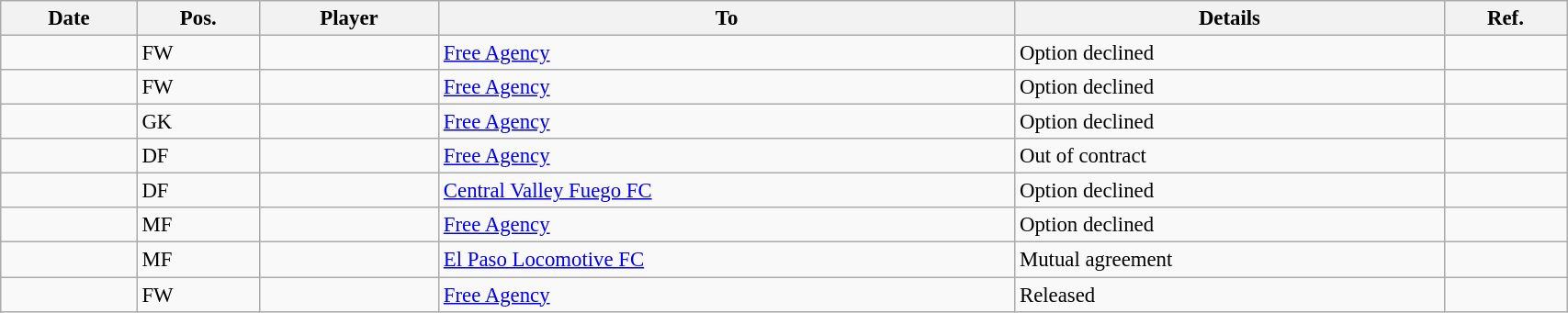<table class="wikitable sortable" style="width:90%; text-align:left; font-size:95%; text-align:left;">
<tr>
<th>Date</th>
<th>Pos.</th>
<th>Player</th>
<th>To</th>
<th>Details</th>
<th>Ref.</th>
</tr>
<tr>
<td></td>
<td>FW</td>
<td></td>
<td><a href='#'>Free Agency</a></td>
<td>Option declined</td>
<td></td>
</tr>
<tr>
<td></td>
<td>FW</td>
<td></td>
<td><a href='#'>Free Agency</a></td>
<td>Option declined</td>
<td></td>
</tr>
<tr>
<td></td>
<td>GK</td>
<td></td>
<td><a href='#'>Free Agency</a></td>
<td>Option declined</td>
<td></td>
</tr>
<tr>
<td></td>
<td>DF</td>
<td></td>
<td><a href='#'>Free Agency</a></td>
<td>Out of contract</td>
<td></td>
</tr>
<tr>
<td></td>
<td>DF</td>
<td></td>
<td> <a href='#'>Central Valley Fuego FC</a></td>
<td>Option declined</td>
<td></td>
</tr>
<tr>
<td></td>
<td>MF</td>
<td></td>
<td><a href='#'>Free Agency</a></td>
<td>Option declined</td>
<td></td>
</tr>
<tr>
<td></td>
<td>MF</td>
<td></td>
<td> <a href='#'>El Paso Locomotive FC</a></td>
<td>Mutual agreement</td>
<td></td>
</tr>
<tr>
<td></td>
<td>FW</td>
<td></td>
<td><a href='#'>Free Agency</a></td>
<td>Released</td>
<td></td>
</tr>
</table>
